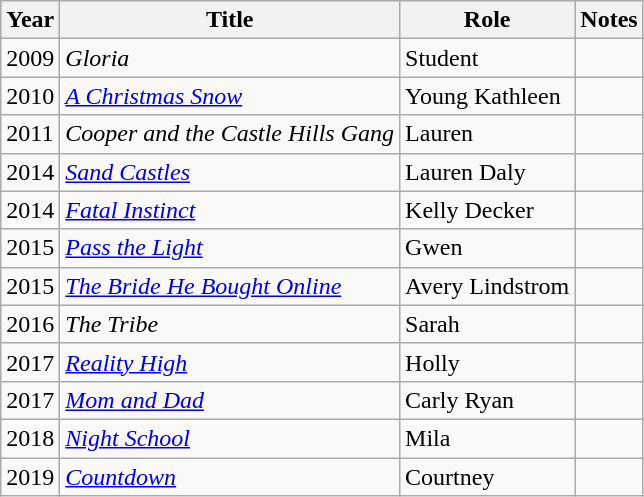<table class="wikitable sortable">
<tr>
<th>Year</th>
<th>Title</th>
<th>Role</th>
<th class="unsortable">Notes</th>
</tr>
<tr>
<td>2009</td>
<td><em>Gloria</em></td>
<td>Student</td>
<td></td>
</tr>
<tr>
<td>2010</td>
<td><em><a href='#'>A Christmas Snow</a></em></td>
<td>Young Kathleen</td>
<td></td>
</tr>
<tr>
<td>2011</td>
<td><em>Cooper and the Castle Hills Gang</em></td>
<td>Lauren</td>
<td></td>
</tr>
<tr>
<td>2014</td>
<td><em><a href='#'>Sand Castles</a></em></td>
<td>Lauren Daly</td>
<td></td>
</tr>
<tr>
<td>2014</td>
<td><em><a href='#'>Fatal Instinct</a></em></td>
<td>Kelly Decker</td>
<td></td>
</tr>
<tr>
<td>2015</td>
<td><em><a href='#'>Pass the Light</a></em></td>
<td>Gwen</td>
<td></td>
</tr>
<tr>
<td>2015</td>
<td><em><a href='#'>The Bride He Bought Online</a></em></td>
<td>Avery Lindstrom</td>
<td></td>
</tr>
<tr>
<td>2016</td>
<td><em>The Tribe</em></td>
<td>Sarah</td>
<td></td>
</tr>
<tr>
<td>2017</td>
<td><em><a href='#'>Reality High</a></em></td>
<td>Holly</td>
<td></td>
</tr>
<tr>
<td>2017</td>
<td><em><a href='#'>Mom and Dad</a></em></td>
<td>Carly Ryan</td>
<td></td>
</tr>
<tr>
<td>2018</td>
<td><em><a href='#'>Night School</a></em></td>
<td>Mila</td>
<td></td>
</tr>
<tr>
<td>2019</td>
<td><em><a href='#'>Countdown</a></em></td>
<td>Courtney</td>
<td></td>
</tr>
</table>
